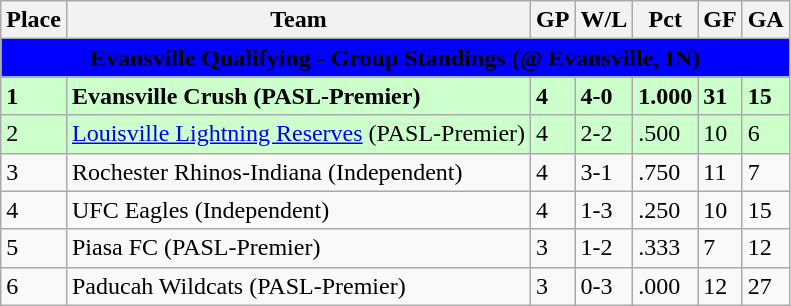<table class="wikitable">
<tr>
<th>Place</th>
<th>Team</th>
<th>GP</th>
<th>W/L</th>
<th>Pct</th>
<th>GF</th>
<th>GA</th>
</tr>
<tr>
<th style="background:blue;" colspan="9"><span>Evansville Qualifying - Group Standings (@ Evansville, IN)</span></th>
</tr>
<tr style="background:#cfc;">
<td><strong>1</strong></td>
<td><strong>Evansville Crush (PASL-Premier)</strong></td>
<td><strong>4</strong></td>
<td><strong>4-0</strong></td>
<td><strong>1.000</strong></td>
<td><strong>31</strong></td>
<td><strong>15</strong></td>
</tr>
<tr style="background:#cfc;">
<td>2</td>
<td><a href='#'>Louisville Lightning Reserves</a> (PASL-Premier)</td>
<td>4</td>
<td>2-2</td>
<td>.500</td>
<td>10</td>
<td>6</td>
</tr>
<tr>
<td>3</td>
<td>Rochester Rhinos-Indiana (Independent)</td>
<td>4</td>
<td>3-1</td>
<td>.750</td>
<td>11</td>
<td>7</td>
</tr>
<tr>
<td>4</td>
<td>UFC Eagles (Independent)</td>
<td>4</td>
<td>1-3</td>
<td>.250</td>
<td>10</td>
<td>15</td>
</tr>
<tr>
<td>5</td>
<td>Piasa FC (PASL-Premier)</td>
<td>3</td>
<td>1-2</td>
<td>.333</td>
<td>7</td>
<td>12</td>
</tr>
<tr>
<td>6</td>
<td>Paducah Wildcats (PASL-Premier)</td>
<td>3</td>
<td>0-3</td>
<td>.000</td>
<td>12</td>
<td>27</td>
</tr>
</table>
